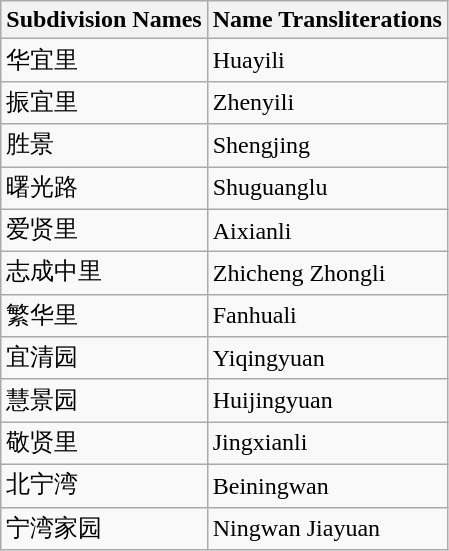<table class="wikitable sortable">
<tr>
<th>Subdivision Names</th>
<th>Name Transliterations</th>
</tr>
<tr>
<td>华宜里</td>
<td>Huayili</td>
</tr>
<tr>
<td>振宜里</td>
<td>Zhenyili</td>
</tr>
<tr>
<td>胜景</td>
<td>Shengjing</td>
</tr>
<tr>
<td>曙光路</td>
<td>Shuguanglu</td>
</tr>
<tr>
<td>爱贤里</td>
<td>Aixianli</td>
</tr>
<tr>
<td>志成中里</td>
<td>Zhicheng Zhongli</td>
</tr>
<tr>
<td>繁华里</td>
<td>Fanhuali</td>
</tr>
<tr>
<td>宜清园</td>
<td>Yiqingyuan</td>
</tr>
<tr>
<td>慧景园</td>
<td>Huijingyuan</td>
</tr>
<tr>
<td>敬贤里</td>
<td>Jingxianli</td>
</tr>
<tr>
<td>北宁湾</td>
<td>Beiningwan</td>
</tr>
<tr>
<td>宁湾家园</td>
<td>Ningwan Jiayuan</td>
</tr>
</table>
